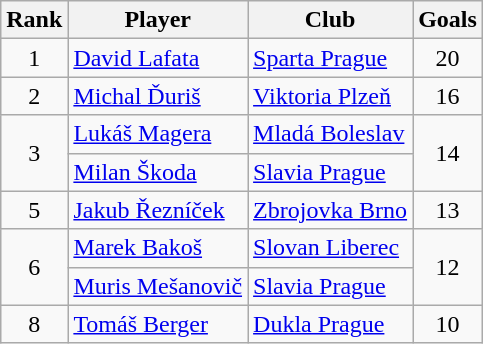<table class="wikitable sortable" style="text-align:center">
<tr>
<th>Rank</th>
<th>Player</th>
<th>Club</th>
<th>Goals</th>
</tr>
<tr>
<td rowspan=1>1</td>
<td align="left"> <a href='#'>David Lafata</a></td>
<td align="left"><a href='#'>Sparta Prague</a></td>
<td rowspan=1>20</td>
</tr>
<tr>
<td rowspan=1>2</td>
<td align="left"> <a href='#'>Michal Ďuriš</a></td>
<td align="left"><a href='#'>Viktoria Plzeň</a></td>
<td rowspan=1>16</td>
</tr>
<tr>
<td rowspan=2>3</td>
<td align="left"> <a href='#'>Lukáš Magera</a></td>
<td align="left"><a href='#'>Mladá Boleslav</a></td>
<td rowspan=2>14</td>
</tr>
<tr>
<td align="left"> <a href='#'>Milan Škoda</a></td>
<td align="left"><a href='#'>Slavia Prague</a></td>
</tr>
<tr>
<td rowspan=1>5</td>
<td align="left"> <a href='#'>Jakub Řezníček</a></td>
<td align="left"><a href='#'>Zbrojovka Brno</a></td>
<td rowspan=1>13</td>
</tr>
<tr>
<td rowspan=2>6</td>
<td align="left"> <a href='#'>Marek Bakoš</a></td>
<td align="left"><a href='#'>Slovan Liberec</a></td>
<td rowspan=2>12</td>
</tr>
<tr>
<td align="left"> <a href='#'>Muris Mešanovič</a></td>
<td align="left"><a href='#'>Slavia Prague</a></td>
</tr>
<tr>
<td rowspan=1>8</td>
<td align="left"> <a href='#'>Tomáš Berger</a></td>
<td align="left"><a href='#'>Dukla Prague</a></td>
<td rowspan=1>10</td>
</tr>
</table>
